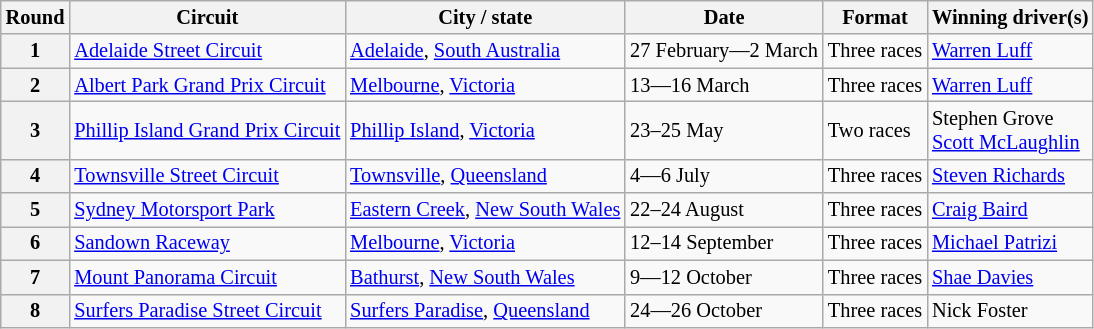<table class="wikitable" style="font-size: 85%">
<tr>
<th>Round</th>
<th>Circuit</th>
<th>City / state</th>
<th>Date</th>
<th>Format</th>
<th>Winning driver(s)</th>
</tr>
<tr>
<th>1</th>
<td> <a href='#'>Adelaide Street Circuit</a></td>
<td><a href='#'>Adelaide</a>, <a href='#'>South Australia</a></td>
<td>27 February—2 March</td>
<td>Three races</td>
<td><a href='#'>Warren Luff</a></td>
</tr>
<tr>
<th>2</th>
<td> <a href='#'>Albert Park Grand Prix Circuit</a></td>
<td><a href='#'>Melbourne</a>, <a href='#'>Victoria</a></td>
<td>13—16 March</td>
<td>Three races</td>
<td><a href='#'>Warren Luff</a></td>
</tr>
<tr>
<th>3</th>
<td> <a href='#'>Phillip Island Grand Prix Circuit</a></td>
<td><a href='#'>Phillip Island</a>, <a href='#'>Victoria</a></td>
<td>23–25 May</td>
<td>Two races</td>
<td>Stephen Grove<br><a href='#'>Scott McLaughlin</a></td>
</tr>
<tr>
<th>4</th>
<td> <a href='#'>Townsville Street Circuit</a></td>
<td><a href='#'>Townsville</a>, <a href='#'>Queensland</a></td>
<td>4—6 July</td>
<td>Three races</td>
<td><a href='#'>Steven Richards</a></td>
</tr>
<tr>
<th>5</th>
<td> <a href='#'>Sydney Motorsport Park</a></td>
<td><a href='#'>Eastern Creek</a>, <a href='#'>New South Wales</a></td>
<td>22–24 August</td>
<td>Three races</td>
<td><a href='#'>Craig Baird</a></td>
</tr>
<tr>
<th>6</th>
<td> <a href='#'>Sandown Raceway</a></td>
<td><a href='#'>Melbourne</a>, <a href='#'>Victoria</a></td>
<td>12–14 September</td>
<td>Three races</td>
<td><a href='#'>Michael Patrizi</a></td>
</tr>
<tr>
<th>7</th>
<td> <a href='#'>Mount Panorama Circuit</a></td>
<td><a href='#'>Bathurst</a>, <a href='#'>New South Wales</a></td>
<td>9—12 October</td>
<td>Three races</td>
<td><a href='#'>Shae Davies</a></td>
</tr>
<tr>
<th>8</th>
<td> <a href='#'>Surfers Paradise Street Circuit</a></td>
<td><a href='#'>Surfers Paradise</a>, <a href='#'>Queensland</a></td>
<td>24—26 October</td>
<td>Three races</td>
<td>Nick Foster</td>
</tr>
</table>
